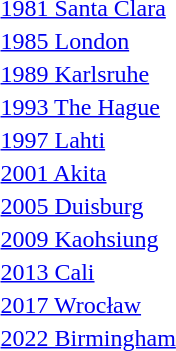<table>
<tr>
<td><a href='#'>1981 Santa Clara</a></td>
<td></td>
<td></td>
<td></td>
</tr>
<tr>
<td><a href='#'>1985 London</a></td>
<td></td>
<td></td>
<td></td>
</tr>
<tr>
<td><a href='#'>1989 Karlsruhe</a></td>
<td></td>
<td></td>
<td></td>
</tr>
<tr>
<td><a href='#'>1993 The Hague</a></td>
<td></td>
<td></td>
<td></td>
</tr>
<tr>
<td><a href='#'>1997 Lahti</a></td>
<td></td>
<td></td>
<td></td>
</tr>
<tr>
<td><a href='#'>2001 Akita</a></td>
<td></td>
<td></td>
<td></td>
</tr>
<tr>
<td><a href='#'>2005 Duisburg</a></td>
<td></td>
<td></td>
<td></td>
</tr>
<tr>
<td><a href='#'>2009 Kaohsiung</a></td>
<td></td>
<td></td>
<td></td>
</tr>
<tr>
<td><a href='#'>2013 Cali</a></td>
<td></td>
<td></td>
<td></td>
</tr>
<tr>
<td><a href='#'>2017 Wrocław</a></td>
<td></td>
<td></td>
<td></td>
</tr>
<tr>
<td><a href='#'>2022 Birmingham</a></td>
<td></td>
<td></td>
<td></td>
</tr>
</table>
